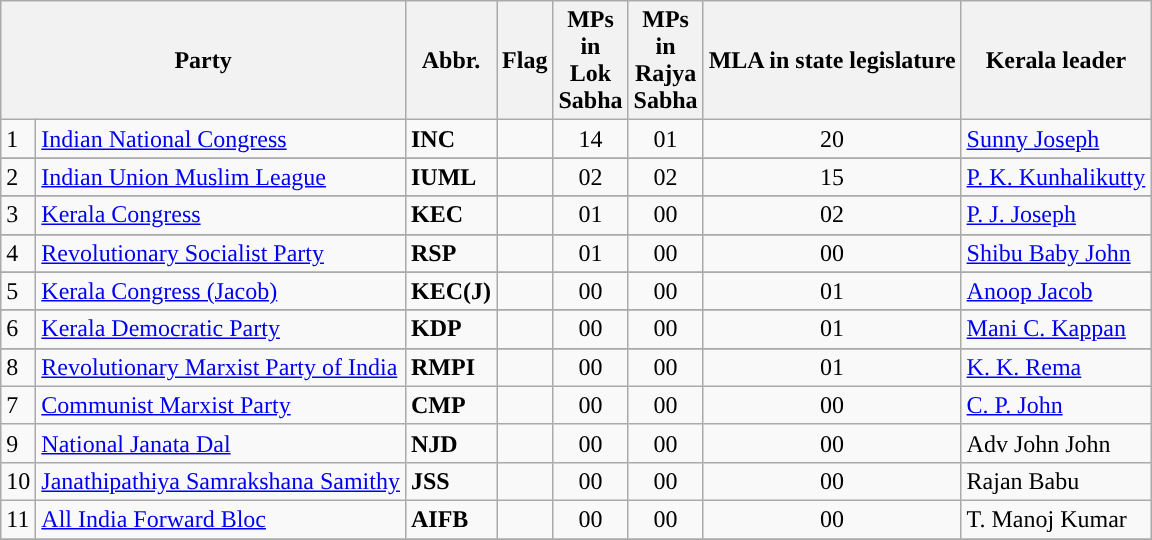<table class="wikitable sortable">
<tr>
<th colspan="2" style="width:10px;">Party</th>
<th>Abbr.</th>
<th>Flag</th>
<th style="width:10px;">MPs in Lok Sabha</th>
<th style="width:10px;">MPs in Rajya Sabha</th>
<th>MLA in state legislature</th>
<th>Kerala leader</th>
</tr>
<tr>
<td style="background-color:">1</td>
<td><a href='#'>Indian National Congress</a></td>
<td><strong>INC</strong></td>
<td></td>
<td style="text-align: center;">14</td>
<td style="text-align: center;">01</td>
<td style="text-align: center;">20</td>
<td><a href='#'>Sunny Joseph</a></td>
</tr>
<tr>
</tr>
<tr>
<td style="background-color:">2</td>
<td><a href='#'>Indian Union Muslim League</a></td>
<td><strong>IUML</strong></td>
<td></td>
<td style="text-align: center;">02</td>
<td style="text-align: center;">02</td>
<td style="text-align: center;">15</td>
<td><a href='#'>P. K. Kunhalikutty</a></td>
</tr>
<tr>
</tr>
<tr>
<td style="background-color:">3</td>
<td><a href='#'>Kerala Congress</a></td>
<td><strong>KEC</strong></td>
<td></td>
<td style="text-align: center;">01</td>
<td style="text-align: center;">00</td>
<td style="text-align: center;">02</td>
<td><a href='#'>P. J. Joseph</a></td>
</tr>
<tr>
</tr>
<tr>
<td style="background-color:">4</td>
<td><a href='#'>Revolutionary Socialist Party</a></td>
<td><strong>RSP</strong></td>
<td></td>
<td style="text-align: center;">01</td>
<td style="text-align: center;">00</td>
<td style="text-align: center;">00</td>
<td><a href='#'>Shibu Baby John</a></td>
</tr>
<tr>
</tr>
<tr>
<td style="background-color:">5</td>
<td><a href='#'>Kerala Congress (Jacob)</a></td>
<td><strong>KEC(J)</strong></td>
<td></td>
<td style="text-align: center;">00</td>
<td style="text-align: center;">00</td>
<td style="text-align: center;">01</td>
<td><a href='#'>Anoop Jacob</a></td>
</tr>
<tr>
</tr>
<tr>
<td style="background-color:">6</td>
<td><a href='#'>Kerala Democratic Party</a></td>
<td><strong>KDP</strong></td>
<td></td>
<td style="text-align: center;">00</td>
<td style="text-align: center;">00</td>
<td style="text-align: center;">01</td>
<td><a href='#'>Mani C. Kappan</a></td>
</tr>
<tr>
</tr>
<tr>
<td style="background-color:">8</td>
<td><a href='#'>Revolutionary Marxist Party of India</a></td>
<td><strong>RMPI</strong></td>
<td></td>
<td style="text-align: center;">00</td>
<td style="text-align: center;">00</td>
<td style="text-align: center;">01</td>
<td><a href='#'>K. K. Rema</a></td>
</tr>
<tr>
<td style="background-color:">7</td>
<td><a href='#'>Communist Marxist Party</a></td>
<td><strong>CMP</strong></td>
<td></td>
<td style="text-align: center;">00</td>
<td style="text-align: center;">00</td>
<td style="text-align: center;">00</td>
<td><a href='#'>C. P. John</a></td>
</tr>
<tr>
<td style="background-color:">9</td>
<td><a href='#'>National Janata Dal</a></td>
<td><strong>NJD</strong></td>
<td></td>
<td style="text-align: center;">00</td>
<td style="text-align: center;">00</td>
<td style="text-align: center;">00</td>
<td>Adv John John</td>
</tr>
<tr>
<td style="background-color:">10</td>
<td><a href='#'>Janathipathiya Samrakshana Samithy</a></td>
<td><strong>JSS</strong></td>
<td></td>
<td style="text-align: center;">00</td>
<td style="text-align: center;">00</td>
<td style="text-align: center;">00</td>
<td>Rajan Babu</td>
</tr>
<tr>
<td style="background-color:">11</td>
<td><a href='#'>All India Forward Bloc</a></td>
<td><strong>AIFB</strong></td>
<td></td>
<td style="text-align: center;">00</td>
<td style="text-align: center;">00</td>
<td style="text-align: center;">00</td>
<td>T. Manoj Kumar</td>
</tr>
<tr>
</tr>
</table>
